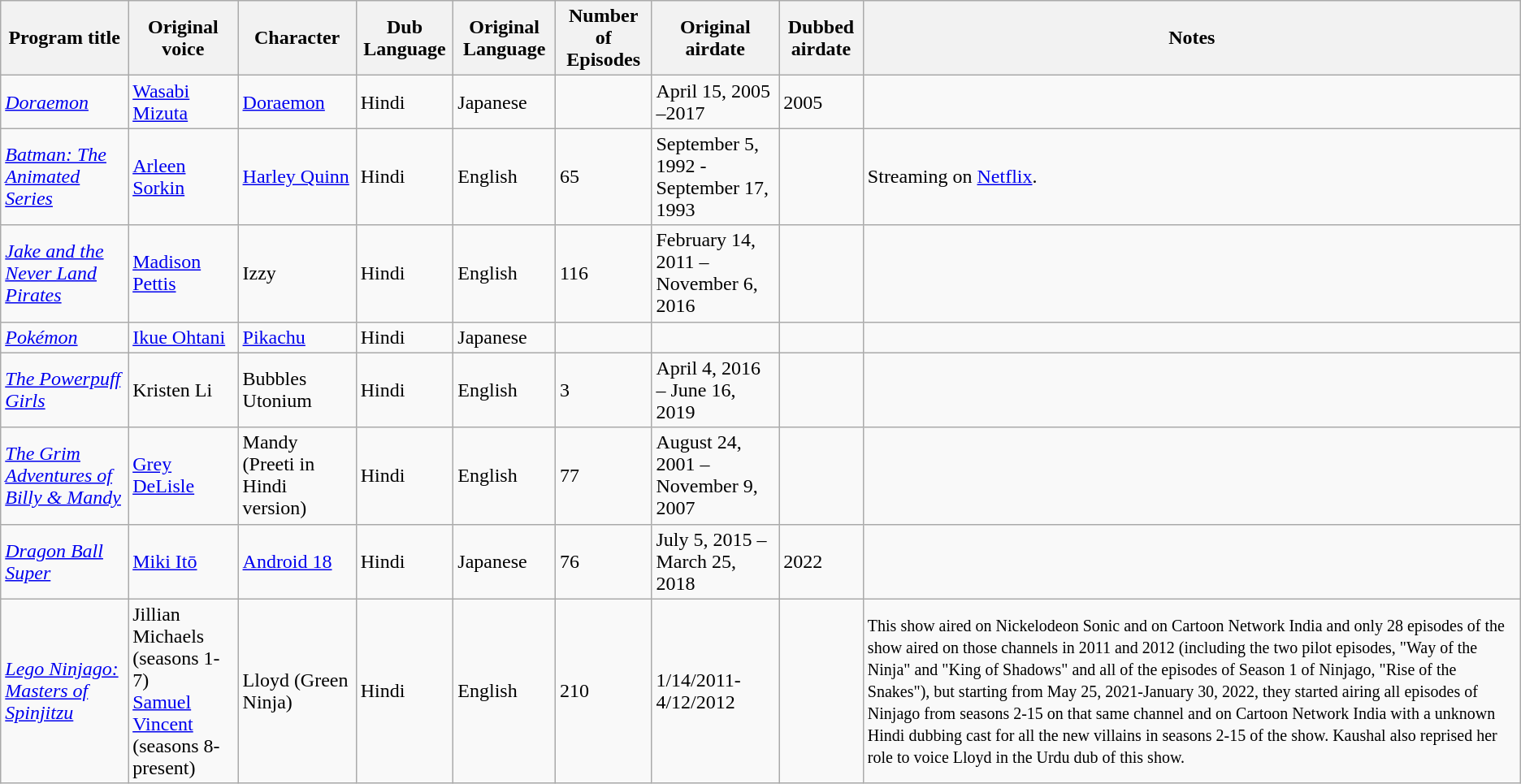<table class="wikitable">
<tr>
<th>Program title</th>
<th>Original voice</th>
<th>Character</th>
<th>Dub Language</th>
<th>Original Language</th>
<th>Number of Episodes</th>
<th>Original airdate</th>
<th>Dubbed airdate</th>
<th>Notes</th>
</tr>
<tr>
<td><a href='#'><em>Doraemon</em></a></td>
<td><a href='#'>Wasabi Mizuta</a></td>
<td><a href='#'>Doraemon</a></td>
<td>Hindi</td>
<td>Japanese</td>
<td></td>
<td>April 15, 2005 –2017</td>
<td>2005</td>
<td></td>
</tr>
<tr>
<td><em><a href='#'>Batman: The Animated Series</a></em></td>
<td><a href='#'>Arleen Sorkin</a></td>
<td><a href='#'>Harley Quinn</a></td>
<td>Hindi</td>
<td>English</td>
<td>65</td>
<td>September 5, 1992 - September 17, 1993</td>
<td></td>
<td>Streaming on <a href='#'>Netflix</a>.</td>
</tr>
<tr>
<td><em><a href='#'>Jake and the Never Land Pirates</a></em></td>
<td><a href='#'>Madison Pettis</a></td>
<td>Izzy</td>
<td>Hindi</td>
<td>English</td>
<td>116</td>
<td>February 14, 2011 – November 6, 2016</td>
<td></td>
<td></td>
</tr>
<tr>
<td><a href='#'><em>Pokémon</em></a></td>
<td><a href='#'>Ikue Ohtani</a></td>
<td><a href='#'>Pikachu</a><br></td>
<td>Hindi</td>
<td>Japanese</td>
<td></td>
<td></td>
<td></td>
<td></td>
</tr>
<tr>
<td><a href='#'><em>The Powerpuff Girls</em></a></td>
<td>Kristen Li</td>
<td>Bubbles Utonium</td>
<td>Hindi</td>
<td>English</td>
<td>3</td>
<td>April 4, 2016 – June 16, 2019</td>
<td></td>
<td></td>
</tr>
<tr>
<td><em><a href='#'>The Grim Adventures of Billy & Mandy</a></em></td>
<td><a href='#'>Grey DeLisle</a></td>
<td>Mandy (Preeti in Hindi version)</td>
<td>Hindi</td>
<td>English</td>
<td>77</td>
<td>August 24, 2001 – November 9, 2007</td>
<td></td>
<td></td>
</tr>
<tr>
<td><em><a href='#'>Dragon Ball Super</a></em></td>
<td><a href='#'>Miki Itō</a></td>
<td><a href='#'>Android 18</a></td>
<td>Hindi</td>
<td>Japanese</td>
<td>76</td>
<td>July 5, 2015 – March 25, 2018</td>
<td>2022</td>
<td></td>
</tr>
<tr>
<td><em><a href='#'>Lego Ninjago: Masters of Spinjitzu</a></em></td>
<td>Jillian Michaels (seasons 1-7)<br><a href='#'>Samuel Vincent</a> (seasons 8-present)</td>
<td>Lloyd (Green Ninja)</td>
<td>Hindi</td>
<td>English</td>
<td>210</td>
<td>1/14/2011-<br>4/12/2012</td>
<td></td>
<td><small>This show aired on Nickelodeon Sonic and on Cartoon Network India and only 28 episodes of the show aired on those channels in 2011 and 2012 (including the two pilot episodes, "Way of the Ninja" and "King of Shadows" and all of the episodes of Season 1 of Ninjago, "Rise of the Snakes"), but starting from May 25, 2021-January 30, 2022, they started airing all episodes of Ninjago from seasons 2-15 on that same channel and on Cartoon Network India with a unknown Hindi dubbing cast for all the new villains in seasons 2-15 of the show. Kaushal also reprised her role to voice Lloyd in the Urdu dub of this show.</small></td>
</tr>
</table>
